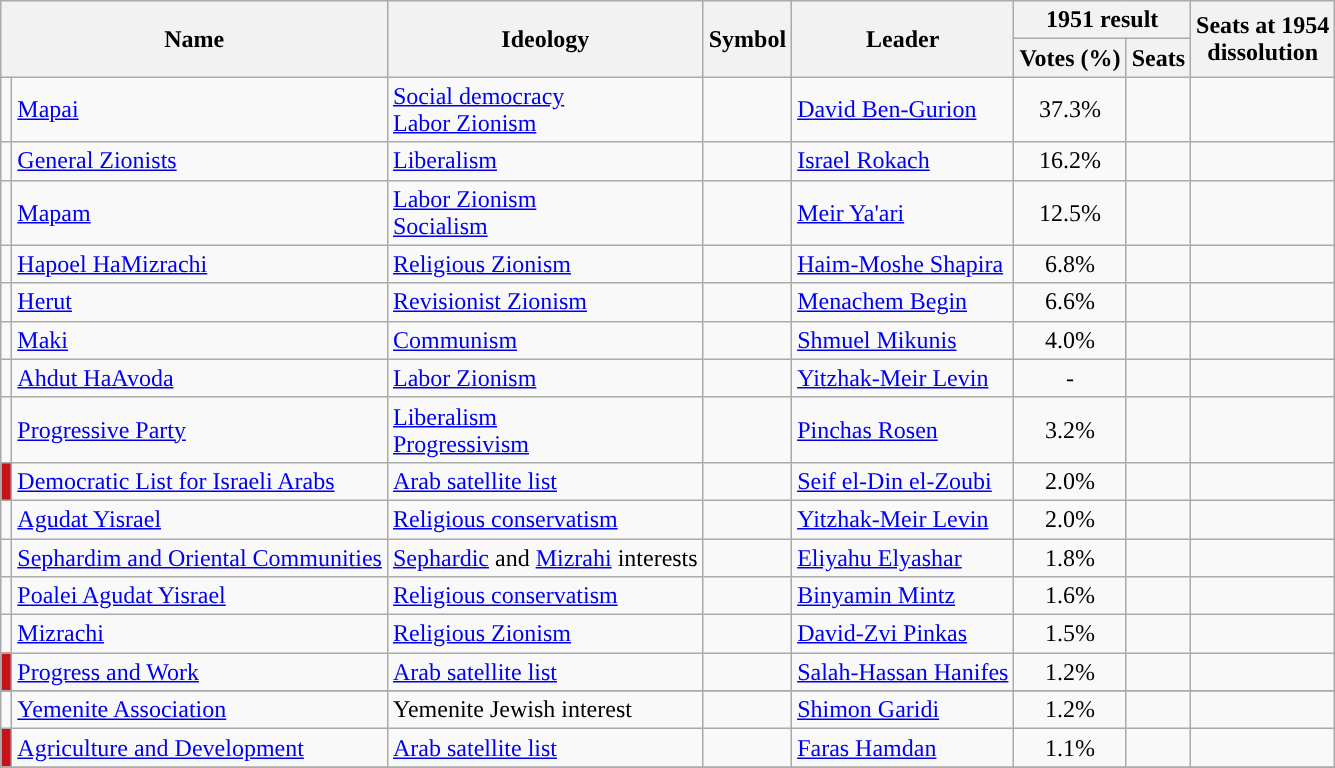<table class="wikitable">
<tr>
<th rowspan="2" colspan=2>Name</th>
<th rowspan="2">Ideology</th>
<th rowspan="2">Symbol</th>
<th rowspan="2">Leader</th>
<th colspan="2">1951 result</th>
<th rowspan="2">Seats at 1954<br>dissolution</th>
</tr>
<tr>
<th>Votes (%)</th>
<th>Seats</th>
</tr>
<tr>
<td style="background:"></td>
<td><a href='#'>Mapai</a></td>
<td><a href='#'>Social democracy</a><br><a href='#'>Labor Zionism</a></td>
<td></td>
<td><a href='#'>David Ben-Gurion</a></td>
<td style="text-align:center;">37.3%</td>
<td></td>
<td></td>
</tr>
<tr>
<td style="background:"></td>
<td><a href='#'>General Zionists</a></td>
<td><a href='#'>Liberalism</a></td>
<td></td>
<td><a href='#'>Israel Rokach</a></td>
<td style="text-align:center;" rowspan=1>16.2%</td>
<td></td>
<td></td>
</tr>
<tr>
<td style="background:"></td>
<td><a href='#'>Mapam</a></td>
<td><a href='#'>Labor Zionism</a><br><a href='#'>Socialism</a></td>
<td></td>
<td><a href='#'>Meir Ya'ari</a></td>
<td style="text-align:center;">12.5%</td>
<td></td>
<td></td>
</tr>
<tr>
<td style="background:"></td>
<td><a href='#'>Hapoel HaMizrachi</a></td>
<td><a href='#'>Religious Zionism</a></td>
<td></td>
<td><a href='#'>Haim-Moshe Shapira</a></td>
<td style="text-align:center;">6.8%</td>
<td></td>
<td></td>
</tr>
<tr>
<td style="background:"></td>
<td><a href='#'>Herut</a></td>
<td><a href='#'>Revisionist Zionism</a></td>
<td></td>
<td><a href='#'>Menachem Begin</a></td>
<td style="text-align:center;" rowspan=1>6.6%</td>
<td></td>
<td></td>
</tr>
<tr>
<td style="background:"></td>
<td><a href='#'>Maki</a></td>
<td><a href='#'>Communism</a></td>
<td></td>
<td><a href='#'>Shmuel Mikunis</a></td>
<td style="text-align:center;">4.0%</td>
<td></td>
<td></td>
</tr>
<tr>
<td style="background:"></td>
<td><a href='#'>Ahdut HaAvoda</a></td>
<td><a href='#'>Labor Zionism</a></td>
<td></td>
<td><a href='#'>Yitzhak-Meir Levin</a></td>
<td style="text-align:center;">-</td>
<td></td>
<td></td>
</tr>
<tr>
<td style="background:"></td>
<td><a href='#'>Progressive Party</a></td>
<td><a href='#'>Liberalism</a><br><a href='#'>Progressivism</a></td>
<td></td>
<td><a href='#'>Pinchas Rosen</a></td>
<td style="text-align:center;" rowspan=1>3.2%</td>
<td></td>
<td></td>
</tr>
<tr>
<td style="background:#C61318;"></td>
<td><a href='#'>Democratic List for Israeli Arabs</a></td>
<td><a href='#'>Arab satellite list</a></td>
<td></td>
<td><a href='#'>Seif el-Din el-Zoubi</a></td>
<td style="text-align:center;">2.0%</td>
<td></td>
<td></td>
</tr>
<tr>
<td style="background:"></td>
<td><a href='#'>Agudat Yisrael</a></td>
<td><a href='#'>Religious conservatism</a></td>
<td></td>
<td><a href='#'>Yitzhak-Meir Levin</a></td>
<td style="text-align:center;">2.0%</td>
<td></td>
<td></td>
</tr>
<tr>
<td style="background:"></td>
<td><a href='#'>Sephardim and Oriental Communities</a></td>
<td><a href='#'>Sephardic</a> and <a href='#'>Mizrahi</a> interests</td>
<td></td>
<td><a href='#'>Eliyahu Elyashar</a></td>
<td style="text-align:center;" rowspan=1>1.8%</td>
<td></td>
<td></td>
</tr>
<tr>
<td style="background:"></td>
<td><a href='#'>Poalei Agudat Yisrael</a></td>
<td><a href='#'>Religious conservatism</a></td>
<td></td>
<td><a href='#'>Binyamin Mintz</a></td>
<td style="text-align:center;" rowspan=1>1.6%</td>
<td></td>
<td></td>
</tr>
<tr>
<td style="background:"></td>
<td><a href='#'>Mizrachi</a></td>
<td><a href='#'>Religious Zionism</a></td>
<td></td>
<td><a href='#'>David-Zvi Pinkas</a></td>
<td style="text-align:center;">1.5%</td>
<td></td>
<td></td>
</tr>
<tr>
<td style="background:#C61318;"></td>
<td><a href='#'>Progress and Work</a></td>
<td><a href='#'>Arab satellite list</a></td>
<td></td>
<td><a href='#'>Salah-Hassan Hanifes</a></td>
<td style="text-align:center;">1.2%</td>
<td></td>
<td></td>
</tr>
<tr>
</tr>
<tr>
<td style="background:"></td>
<td><a href='#'>Yemenite Association</a></td>
<td>Yemenite Jewish interest</td>
<td></td>
<td><a href='#'>Shimon Garidi</a></td>
<td style="text-align:center;">1.2%</td>
<td></td>
<td></td>
</tr>
<tr>
<td style="background:#C61318;"></td>
<td><a href='#'>Agriculture and Development</a></td>
<td><a href='#'>Arab satellite list</a></td>
<td></td>
<td><a href='#'>Faras Hamdan</a></td>
<td style="text-align:center;">1.1%</td>
<td></td>
<td></td>
</tr>
<tr>
</tr>
</table>
